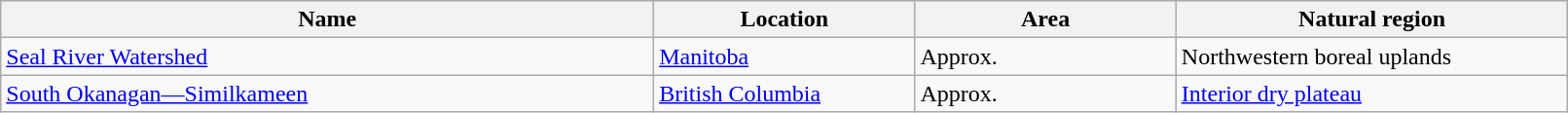<table class="wikitable sortable" width=85%>
<tr>
<th width=25%>Name</th>
<th width=10%>Location</th>
<th width=10%>Area</th>
<th width=15%>Natural region</th>
</tr>
<tr>
<td><a href='#'>Seal River Watershed</a></td>
<td><a href='#'>Manitoba</a><br><small></small></td>
<td>Approx. </td>
<td>Northwestern boreal uplands</td>
</tr>
<tr>
<td><a href='#'>South Okanagan—Similkameen</a></td>
<td><a href='#'>British Columbia</a><br><small></small></td>
<td>Approx. </td>
<td><a href='#'>Interior dry plateau</a></td>
</tr>
</table>
